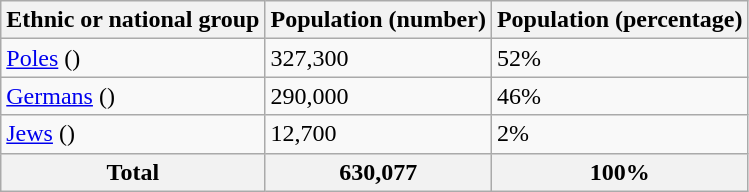<table class="wikitable">
<tr>
<th>Ethnic or national group</th>
<th>Population (number)</th>
<th>Population (percentage)</th>
</tr>
<tr>
<td><a href='#'>Poles</a> ()</td>
<td>327,300</td>
<td>52%</td>
</tr>
<tr>
<td><a href='#'>Germans</a> ()</td>
<td>290,000</td>
<td>46%</td>
</tr>
<tr>
<td><a href='#'>Jews</a> ()</td>
<td>12,700</td>
<td>2%</td>
</tr>
<tr>
<th>Total</th>
<th>630,077</th>
<th>100%</th>
</tr>
</table>
